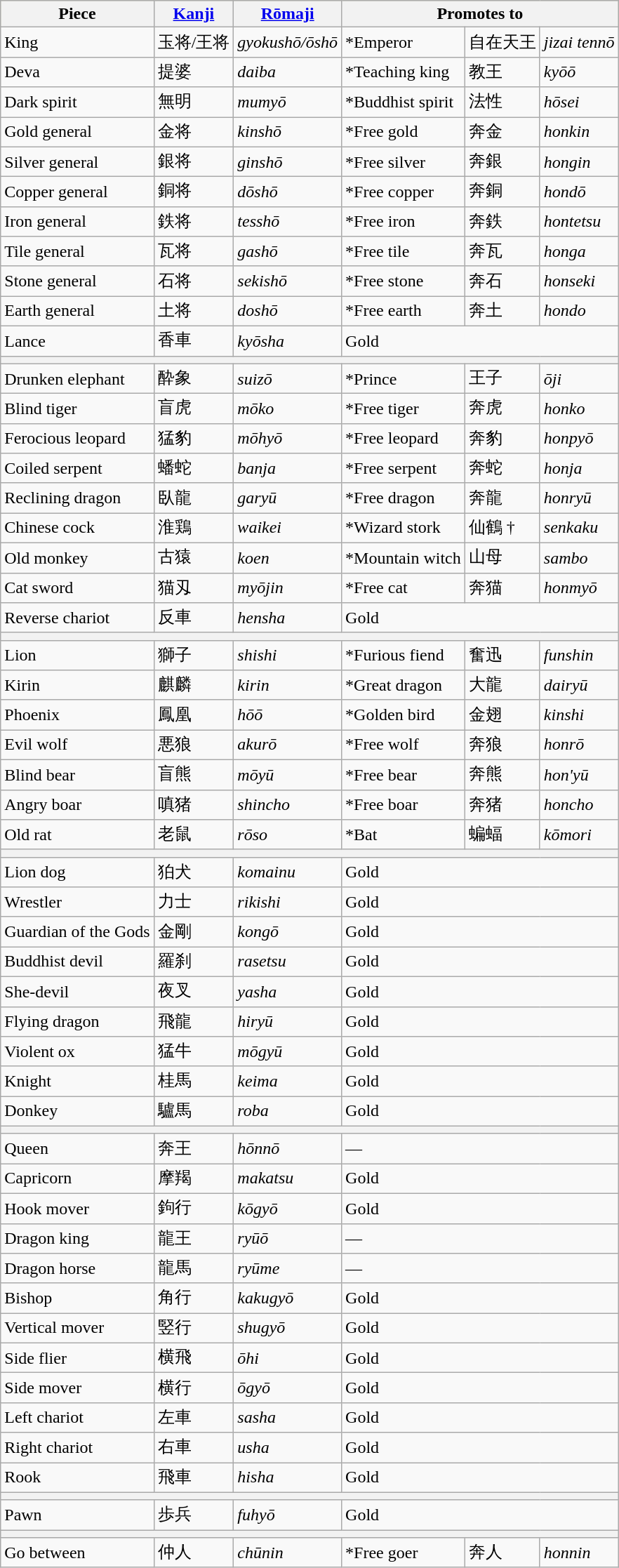<table class=wikitable>
<tr style="background:#f0f0c0;">
<th>Piece</th>
<th><a href='#'>Kanji</a></th>
<th><a href='#'>Rōmaji</a></th>
<th colspan=3>Promotes to</th>
</tr>
<tr>
<td>King</td>
<td>玉将/王将</td>
<td><em>gyokushō/ōshō</em></td>
<td>*Emperor</td>
<td>自在天王</td>
<td><em>jizai tennō</em></td>
</tr>
<tr>
<td>Deva</td>
<td>提婆</td>
<td><em>daiba</em></td>
<td>*Teaching king</td>
<td>教王</td>
<td><em>kyōō</em></td>
</tr>
<tr>
<td>Dark spirit</td>
<td>無明</td>
<td><em>mumyō</em></td>
<td>*Buddhist spirit</td>
<td>法性</td>
<td><em>hōsei</em></td>
</tr>
<tr>
<td>Gold general</td>
<td>金将</td>
<td><em>kinshō</em></td>
<td>*Free gold</td>
<td>奔金</td>
<td><em>honkin</em></td>
</tr>
<tr>
<td>Silver general</td>
<td>銀将</td>
<td><em>ginshō</em></td>
<td>*Free silver</td>
<td>奔銀</td>
<td><em>hongin</em></td>
</tr>
<tr>
<td>Copper general</td>
<td>銅将</td>
<td><em>dōshō</em></td>
<td>*Free copper</td>
<td>奔銅</td>
<td><em>hondō</em></td>
</tr>
<tr>
<td>Iron general</td>
<td>鉄将</td>
<td><em>tesshō</em></td>
<td>*Free iron</td>
<td>奔鉄</td>
<td><em>hontetsu</em></td>
</tr>
<tr>
<td>Tile general</td>
<td>瓦将</td>
<td><em>gashō</em></td>
<td>*Free tile</td>
<td>奔瓦</td>
<td><em>honga</em></td>
</tr>
<tr>
<td>Stone general</td>
<td>石将</td>
<td><em>sekishō</em></td>
<td>*Free stone</td>
<td>奔石</td>
<td><em>honseki</em></td>
</tr>
<tr>
<td>Earth general</td>
<td>土将</td>
<td><em>doshō</em></td>
<td>*Free earth</td>
<td>奔土</td>
<td><em>hondo</em></td>
</tr>
<tr>
<td>Lance</td>
<td>香車</td>
<td><em>kyōsha</em></td>
<td colspan=3>Gold</td>
</tr>
<tr>
<th colspan=6></th>
</tr>
<tr>
<td>Drunken elephant</td>
<td>酔象</td>
<td><em>suizō</em></td>
<td>*Prince</td>
<td>王子</td>
<td><em>ōji</em></td>
</tr>
<tr>
<td>Blind tiger</td>
<td>盲虎</td>
<td><em>mōko</em></td>
<td>*Free tiger</td>
<td>奔虎</td>
<td><em>honko</em></td>
</tr>
<tr>
<td>Ferocious leopard</td>
<td>猛豹</td>
<td><em>mōhyō</em></td>
<td>*Free leopard</td>
<td>奔豹</td>
<td><em>honpyō</em></td>
</tr>
<tr>
<td>Coiled serpent</td>
<td>蟠蛇</td>
<td><em>banja</em></td>
<td>*Free serpent</td>
<td>奔蛇</td>
<td><em>honja</em></td>
</tr>
<tr>
<td>Reclining dragon</td>
<td>臥龍</td>
<td><em>garyū</em></td>
<td>*Free dragon</td>
<td>奔龍</td>
<td><em>honryū</em></td>
</tr>
<tr>
<td>Chinese cock</td>
<td>淮鶏</td>
<td><em>waikei</em></td>
<td>*Wizard stork</td>
<td>仙鶴 †</td>
<td><em>senkaku</em></td>
</tr>
<tr>
<td>Old monkey</td>
<td>古猿</td>
<td><em>koen</em></td>
<td>*Mountain witch</td>
<td>山母</td>
<td><em>sambo</em></td>
</tr>
<tr>
<td>Cat sword</td>
<td>猫刄</td>
<td><em>myōjin</em></td>
<td>*Free cat</td>
<td>奔猫</td>
<td><em>honmyō</em></td>
</tr>
<tr>
<td>Reverse chariot</td>
<td>反車</td>
<td><em>hensha</em></td>
<td colspan=3>Gold</td>
</tr>
<tr>
<th colspan=6></th>
</tr>
<tr>
<td>Lion</td>
<td>獅子</td>
<td><em>shishi</em></td>
<td>*Furious fiend</td>
<td>奮迅</td>
<td><em>funshin</em></td>
</tr>
<tr>
<td>Kirin</td>
<td>麒麟</td>
<td><em>kirin</em></td>
<td>*Great dragon</td>
<td>大龍</td>
<td><em>dairyū</em></td>
</tr>
<tr>
<td>Phoenix</td>
<td>鳳凰</td>
<td><em>hōō</em></td>
<td>*Golden bird</td>
<td>金翅</td>
<td><em>kinshi</em></td>
</tr>
<tr>
<td>Evil wolf</td>
<td>悪狼</td>
<td><em>akurō</em></td>
<td>*Free wolf</td>
<td>奔狼</td>
<td><em>honrō</em></td>
</tr>
<tr>
<td>Blind bear</td>
<td>盲熊</td>
<td><em>mōyū</em></td>
<td>*Free bear</td>
<td>奔熊</td>
<td><em>hon'yū</em></td>
</tr>
<tr>
<td>Angry boar</td>
<td>嗔猪</td>
<td><em>shincho</em></td>
<td>*Free boar</td>
<td>奔猪</td>
<td><em>honcho</em></td>
</tr>
<tr>
<td>Old rat</td>
<td>老鼠</td>
<td><em>rōso</em></td>
<td>*Bat</td>
<td>蝙蝠</td>
<td><em>kōmori</em></td>
</tr>
<tr>
<th colspan=6></th>
</tr>
<tr>
<td>Lion dog</td>
<td>狛犬</td>
<td><em>komainu</em></td>
<td colspan=3>Gold</td>
</tr>
<tr>
<td>Wrestler</td>
<td>力士</td>
<td><em>rikishi</em></td>
<td colspan=3>Gold</td>
</tr>
<tr>
<td>Guardian of the Gods</td>
<td>金剛</td>
<td><em>kongō</em></td>
<td colspan=3>Gold</td>
</tr>
<tr>
<td>Buddhist devil</td>
<td>羅刹</td>
<td><em>rasetsu</em></td>
<td colspan=3>Gold</td>
</tr>
<tr>
<td>She-devil</td>
<td>夜叉</td>
<td><em>yasha</em></td>
<td colspan=3>Gold</td>
</tr>
<tr>
<td>Flying dragon</td>
<td>飛龍</td>
<td><em>hiryū</em></td>
<td colspan=3>Gold</td>
</tr>
<tr>
<td>Violent ox</td>
<td>猛牛</td>
<td><em>mōgyū</em></td>
<td colspan=3>Gold</td>
</tr>
<tr>
<td>Knight</td>
<td>桂馬</td>
<td><em>keima</em></td>
<td colspan=3>Gold</td>
</tr>
<tr>
<td>Donkey</td>
<td>驢馬</td>
<td><em>roba</em></td>
<td colspan=3>Gold</td>
</tr>
<tr>
<th colspan=6></th>
</tr>
<tr>
<td>Queen</td>
<td>奔王</td>
<td><em>hōnnō</em></td>
<td colspan=3>—</td>
</tr>
<tr>
<td>Capricorn</td>
<td>摩羯</td>
<td><em>makatsu</em></td>
<td colspan=3>Gold</td>
</tr>
<tr>
<td>Hook mover</td>
<td>鉤行</td>
<td><em>kōgyō</em></td>
<td colspan=3>Gold</td>
</tr>
<tr>
<td>Dragon king</td>
<td>龍王</td>
<td><em>ryūō</em></td>
<td colspan=3>—</td>
</tr>
<tr>
<td>Dragon horse</td>
<td>龍馬</td>
<td><em>ryūme</em></td>
<td colspan=3>—</td>
</tr>
<tr>
<td>Bishop</td>
<td>角行</td>
<td><em>kakugyō</em></td>
<td colspan=3>Gold</td>
</tr>
<tr>
<td>Vertical mover</td>
<td>竪行</td>
<td><em>shugyō</em></td>
<td colspan=3>Gold</td>
</tr>
<tr>
<td>Side flier</td>
<td>横飛</td>
<td><em>ōhi</em></td>
<td colspan=3>Gold</td>
</tr>
<tr>
<td>Side mover</td>
<td>横行</td>
<td><em>ōgyō</em></td>
<td colspan=3>Gold</td>
</tr>
<tr>
<td>Left chariot</td>
<td>左車</td>
<td><em>sasha</em></td>
<td colspan=3>Gold</td>
</tr>
<tr>
<td>Right chariot</td>
<td>右車</td>
<td><em>usha</em></td>
<td colspan=3>Gold</td>
</tr>
<tr>
<td>Rook</td>
<td>飛車</td>
<td><em>hisha</em></td>
<td colspan=3>Gold</td>
</tr>
<tr>
<th colspan=6></th>
</tr>
<tr>
<td>Pawn</td>
<td>歩兵</td>
<td><em>fuhyō</em></td>
<td colspan=3>Gold</td>
</tr>
<tr>
<th colspan=6></th>
</tr>
<tr>
<td>Go between</td>
<td>仲人</td>
<td><em>chūnin</em></td>
<td>*Free goer</td>
<td>奔人</td>
<td><em>honnin</em></td>
</tr>
</table>
